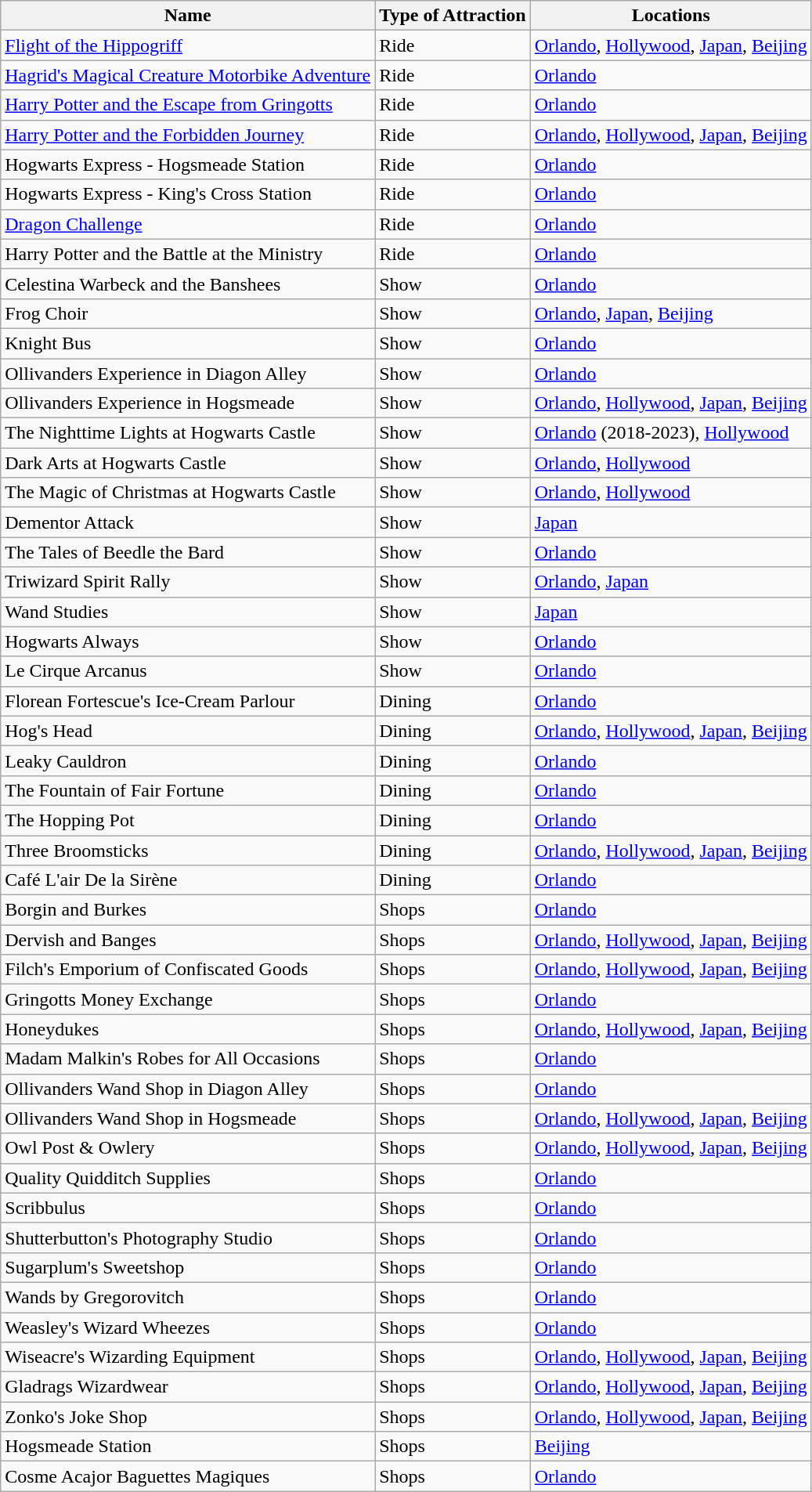<table class="wikitable">
<tr>
<th>Name</th>
<th>Type of Attraction</th>
<th>Locations</th>
</tr>
<tr>
<td><a href='#'>Flight of the Hippogriff</a></td>
<td>Ride</td>
<td><a href='#'>Orlando</a>, <a href='#'>Hollywood</a>, <a href='#'>Japan</a>, <a href='#'>Beijing</a></td>
</tr>
<tr>
<td><a href='#'>Hagrid's Magical Creature Motorbike Adventure</a></td>
<td>Ride</td>
<td><a href='#'>Orlando</a></td>
</tr>
<tr>
<td><a href='#'>Harry Potter and the Escape from Gringotts</a></td>
<td>Ride</td>
<td><a href='#'>Orlando</a></td>
</tr>
<tr>
<td><a href='#'>Harry Potter and the Forbidden Journey</a></td>
<td>Ride</td>
<td><a href='#'>Orlando</a>, <a href='#'>Hollywood</a>, <a href='#'>Japan</a>, <a href='#'>Beijing</a></td>
</tr>
<tr>
<td>Hogwarts Express - Hogsmeade Station</td>
<td>Ride</td>
<td><a href='#'>Orlando</a></td>
</tr>
<tr>
<td>Hogwarts Express - King's Cross Station</td>
<td>Ride</td>
<td><a href='#'>Orlando</a></td>
</tr>
<tr>
<td><a href='#'>Dragon Challenge</a></td>
<td>Ride</td>
<td><a href='#'>Orlando</a></td>
</tr>
<tr>
<td>Harry Potter and the Battle at the Ministry</td>
<td>Ride</td>
<td><a href='#'>Orlando</a></td>
</tr>
<tr>
<td>Celestina Warbeck and the Banshees</td>
<td>Show</td>
<td><a href='#'>Orlando</a></td>
</tr>
<tr>
<td>Frog Choir</td>
<td>Show</td>
<td><a href='#'>Orlando</a>, <a href='#'>Japan</a>, <a href='#'>Beijing</a></td>
</tr>
<tr>
<td>Knight Bus</td>
<td>Show</td>
<td><a href='#'>Orlando</a></td>
</tr>
<tr>
<td>Ollivanders Experience in Diagon Alley</td>
<td>Show</td>
<td><a href='#'>Orlando</a></td>
</tr>
<tr>
<td>Ollivanders Experience in Hogsmeade</td>
<td>Show</td>
<td><a href='#'>Orlando</a>, <a href='#'>Hollywood</a>, <a href='#'>Japan</a>, <a href='#'>Beijing</a></td>
</tr>
<tr>
<td>The Nighttime Lights at Hogwarts Castle</td>
<td>Show</td>
<td><a href='#'>Orlando</a> (2018-2023), <a href='#'>Hollywood</a></td>
</tr>
<tr>
<td>Dark Arts at Hogwarts Castle</td>
<td>Show</td>
<td><a href='#'>Orlando</a>, <a href='#'>Hollywood</a></td>
</tr>
<tr>
<td>The Magic of Christmas at Hogwarts Castle</td>
<td>Show</td>
<td><a href='#'>Orlando</a>, <a href='#'>Hollywood</a></td>
</tr>
<tr>
<td>Dementor Attack</td>
<td>Show</td>
<td><a href='#'>Japan</a></td>
</tr>
<tr>
<td>The Tales of Beedle the Bard</td>
<td>Show</td>
<td><a href='#'>Orlando</a></td>
</tr>
<tr>
<td>Triwizard Spirit Rally</td>
<td>Show</td>
<td><a href='#'>Orlando</a>, <a href='#'>Japan</a></td>
</tr>
<tr>
<td>Wand Studies</td>
<td>Show</td>
<td><a href='#'>Japan</a></td>
</tr>
<tr>
<td>Hogwarts Always</td>
<td>Show</td>
<td><a href='#'>Orlando</a></td>
</tr>
<tr>
<td>Le Cirque Arcanus</td>
<td>Show</td>
<td><a href='#'>Orlando</a></td>
</tr>
<tr>
<td>Florean Fortescue's Ice-Cream Parlour</td>
<td>Dining</td>
<td><a href='#'>Orlando</a></td>
</tr>
<tr>
<td>Hog's Head</td>
<td>Dining</td>
<td><a href='#'>Orlando</a>, <a href='#'>Hollywood</a>, <a href='#'>Japan</a>, <a href='#'>Beijing</a></td>
</tr>
<tr>
<td>Leaky Cauldron</td>
<td>Dining</td>
<td><a href='#'>Orlando</a></td>
</tr>
<tr>
<td>The Fountain of Fair Fortune</td>
<td>Dining</td>
<td><a href='#'>Orlando</a></td>
</tr>
<tr>
<td>The Hopping Pot</td>
<td>Dining</td>
<td><a href='#'>Orlando</a></td>
</tr>
<tr>
<td>Three Broomsticks</td>
<td>Dining</td>
<td><a href='#'>Orlando</a>, <a href='#'>Hollywood</a>, <a href='#'>Japan</a>, <a href='#'>Beijing</a></td>
</tr>
<tr>
<td>Café L'air De la Sirène</td>
<td>Dining</td>
<td><a href='#'>Orlando</a></td>
</tr>
<tr>
<td>Borgin and Burkes</td>
<td>Shops</td>
<td><a href='#'>Orlando</a></td>
</tr>
<tr>
<td>Dervish and Banges</td>
<td>Shops</td>
<td><a href='#'>Orlando</a>, <a href='#'>Hollywood</a>, <a href='#'>Japan</a>, <a href='#'>Beijing</a></td>
</tr>
<tr>
<td>Filch's Emporium of Confiscated Goods</td>
<td>Shops</td>
<td><a href='#'>Orlando</a>, <a href='#'>Hollywood</a>, <a href='#'>Japan</a>, <a href='#'>Beijing</a></td>
</tr>
<tr>
<td>Gringotts Money Exchange</td>
<td>Shops</td>
<td><a href='#'>Orlando</a></td>
</tr>
<tr>
<td>Honeydukes</td>
<td>Shops</td>
<td><a href='#'>Orlando</a>, <a href='#'>Hollywood</a>, <a href='#'>Japan</a>, <a href='#'>Beijing</a></td>
</tr>
<tr>
<td>Madam Malkin's Robes for All Occasions</td>
<td>Shops</td>
<td><a href='#'>Orlando</a></td>
</tr>
<tr>
<td>Ollivanders Wand Shop in Diagon Alley</td>
<td>Shops</td>
<td><a href='#'>Orlando</a></td>
</tr>
<tr>
<td>Ollivanders Wand Shop in Hogsmeade</td>
<td>Shops</td>
<td><a href='#'>Orlando</a>, <a href='#'>Hollywood</a>, <a href='#'>Japan</a>, <a href='#'>Beijing</a></td>
</tr>
<tr>
<td>Owl Post & Owlery</td>
<td>Shops</td>
<td><a href='#'>Orlando</a>, <a href='#'>Hollywood</a>, <a href='#'>Japan</a>, <a href='#'>Beijing</a></td>
</tr>
<tr>
<td>Quality Quidditch Supplies</td>
<td>Shops</td>
<td><a href='#'>Orlando</a></td>
</tr>
<tr>
<td>Scribbulus</td>
<td>Shops</td>
<td><a href='#'>Orlando</a></td>
</tr>
<tr>
<td>Shutterbutton's Photography Studio</td>
<td>Shops</td>
<td><a href='#'>Orlando</a></td>
</tr>
<tr>
<td>Sugarplum's Sweetshop</td>
<td>Shops</td>
<td><a href='#'>Orlando</a></td>
</tr>
<tr>
<td>Wands by Gregorovitch</td>
<td>Shops</td>
<td><a href='#'>Orlando</a></td>
</tr>
<tr>
<td>Weasley's Wizard Wheezes</td>
<td>Shops</td>
<td><a href='#'>Orlando</a></td>
</tr>
<tr>
<td>Wiseacre's Wizarding Equipment</td>
<td>Shops</td>
<td><a href='#'>Orlando</a>, <a href='#'>Hollywood</a>, <a href='#'>Japan</a>, <a href='#'>Beijing</a></td>
</tr>
<tr>
<td>Gladrags Wizardwear</td>
<td>Shops</td>
<td><a href='#'>Orlando</a>, <a href='#'>Hollywood</a>, <a href='#'>Japan</a>, <a href='#'>Beijing</a></td>
</tr>
<tr>
<td>Zonko's Joke Shop</td>
<td>Shops</td>
<td><a href='#'>Orlando</a>, <a href='#'>Hollywood</a>, <a href='#'>Japan</a>, <a href='#'>Beijing</a></td>
</tr>
<tr>
<td>Hogsmeade Station</td>
<td>Shops</td>
<td><a href='#'>Beijing</a></td>
</tr>
<tr>
<td>Cosme Acajor Baguettes Magiques</td>
<td>Shops</td>
<td><a href='#'>Orlando</a></td>
</tr>
</table>
